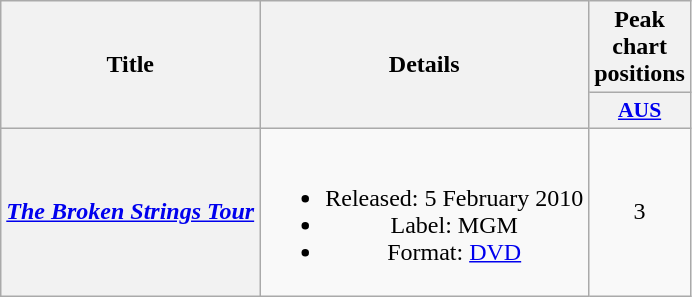<table class="wikitable plainrowheaders" style="text-align:center;">
<tr>
<th scope="col" rowspan="2">Title</th>
<th scope="col" rowspan="2">Details</th>
<th scope="col">Peak chart<br>positions</th>
</tr>
<tr>
<th scope="col" style="width:3em; font-size:90%;"><a href='#'>AUS</a><br></th>
</tr>
<tr>
<th scope="row"><em><a href='#'>The Broken Strings Tour</a></em></th>
<td><br><ul><li>Released: 5 February 2010</li><li>Label: MGM</li><li>Format: <a href='#'>DVD</a></li></ul></td>
<td>3</td>
</tr>
</table>
